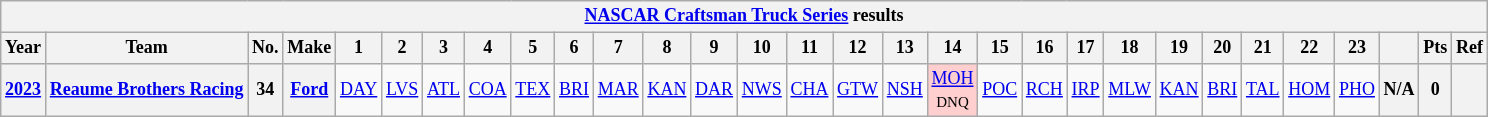<table class="wikitable" style="text-align:center; font-size:75%">
<tr>
<th colspan=30><a href='#'>NASCAR Craftsman Truck Series</a> results</th>
</tr>
<tr>
<th>Year</th>
<th>Team</th>
<th>No.</th>
<th>Make</th>
<th>1</th>
<th>2</th>
<th>3</th>
<th>4</th>
<th>5</th>
<th>6</th>
<th>7</th>
<th>8</th>
<th>9</th>
<th>10</th>
<th>11</th>
<th>12</th>
<th>13</th>
<th>14</th>
<th>15</th>
<th>16</th>
<th>17</th>
<th>18</th>
<th>19</th>
<th>20</th>
<th>21</th>
<th>22</th>
<th>23</th>
<th></th>
<th>Pts</th>
<th>Ref</th>
</tr>
<tr>
<th><a href='#'>2023</a></th>
<th><a href='#'>Reaume Brothers Racing</a></th>
<th>34</th>
<th><a href='#'>Ford</a></th>
<td><a href='#'>DAY</a></td>
<td><a href='#'>LVS</a></td>
<td><a href='#'>ATL</a></td>
<td><a href='#'>COA</a></td>
<td><a href='#'>TEX</a></td>
<td><a href='#'>BRI</a></td>
<td><a href='#'>MAR</a></td>
<td><a href='#'>KAN</a></td>
<td><a href='#'>DAR</a></td>
<td><a href='#'>NWS</a></td>
<td><a href='#'>CHA</a></td>
<td><a href='#'>GTW</a></td>
<td><a href='#'>NSH</a></td>
<td style="background:#FFCFCF;"><a href='#'>MOH</a><br><small>DNQ</small></td>
<td><a href='#'>POC</a></td>
<td><a href='#'>RCH</a></td>
<td><a href='#'>IRP</a></td>
<td><a href='#'>MLW</a></td>
<td><a href='#'>KAN</a></td>
<td><a href='#'>BRI</a></td>
<td><a href='#'>TAL</a></td>
<td><a href='#'>HOM</a></td>
<td><a href='#'>PHO</a></td>
<th>N/A</th>
<th>0</th>
<th></th>
</tr>
</table>
